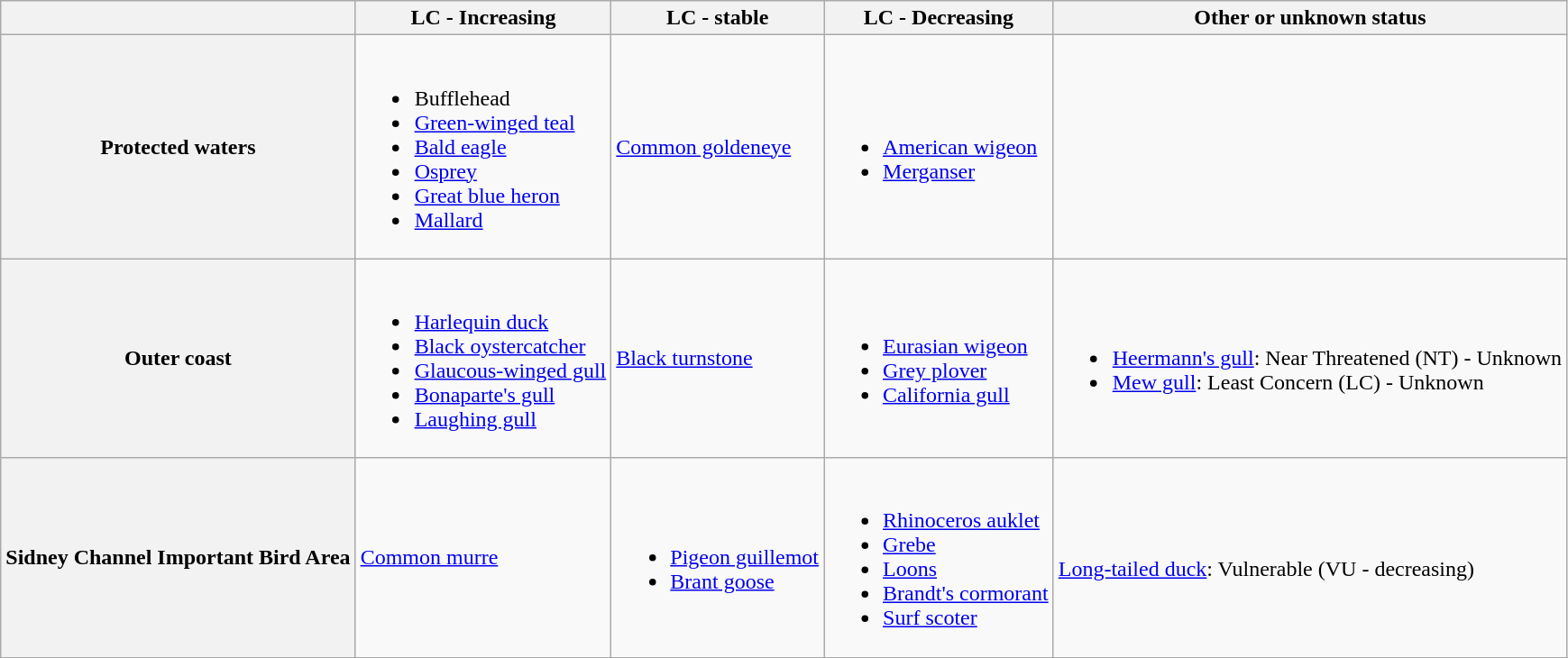<table class="wikitable">
<tr>
<th></th>
<th>LC - Increasing</th>
<th>LC - stable</th>
<th>LC - Decreasing</th>
<th>Other or unknown status</th>
</tr>
<tr>
<th>Protected waters</th>
<td><br><ul><li>Bufflehead</li><li><a href='#'>Green-winged teal</a></li><li><a href='#'>Bald eagle</a></li><li><a href='#'>Osprey</a></li><li><a href='#'>Great blue heron</a></li><li><a href='#'>Mallard</a></li></ul></td>
<td><a href='#'>Common goldeneye</a></td>
<td><br><ul><li><a href='#'>American wigeon</a></li><li><a href='#'>Merganser</a></li></ul></td>
<td></td>
</tr>
<tr>
<th>Outer coast</th>
<td><br><ul><li><a href='#'>Harlequin duck</a></li><li><a href='#'>Black oystercatcher</a></li><li><a href='#'>Glaucous-winged gull</a></li><li><a href='#'>Bonaparte's gull</a></li><li><a href='#'>Laughing gull</a></li></ul></td>
<td><a href='#'>Black turnstone</a></td>
<td><br><ul><li><a href='#'>Eurasian wigeon</a></li><li><a href='#'>Grey plover</a></li><li><a href='#'>California gull</a></li></ul></td>
<td><br><ul><li><a href='#'>Heermann's gull</a>: Near Threatened (NT) - Unknown</li><li><a href='#'>Mew gull</a>: Least Concern (LC) - Unknown</li></ul></td>
</tr>
<tr>
<th>Sidney Channel Important Bird Area</th>
<td><a href='#'>Common murre</a></td>
<td><br><ul><li><a href='#'>Pigeon guillemot</a></li><li><a href='#'>Brant goose</a></li></ul></td>
<td><br><ul><li><a href='#'>Rhinoceros auklet</a></li><li><a href='#'>Grebe</a></li><li><a href='#'>Loons</a></li><li><a href='#'>Brandt's cormorant</a></li><li><a href='#'>Surf scoter</a></li></ul></td>
<td><br><a href='#'>Long-tailed duck</a>: Vulnerable (VU - decreasing)</td>
</tr>
</table>
